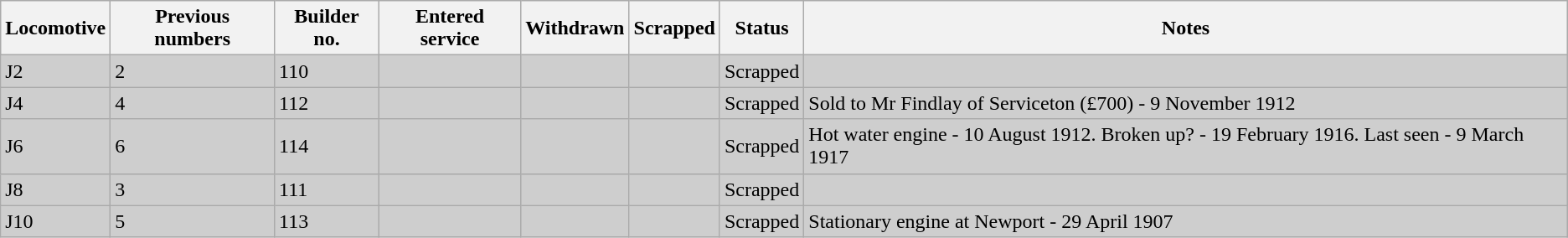<table class="wikitable sortable mw-collapsible">
<tr>
<th scope="col">Locomotive</th>
<th scope="col">Previous numbers</th>
<th scope="col">Builder no.</th>
<th scope="col">Entered service</th>
<th scope="col">Withdrawn</th>
<th scope="col">Scrapped</th>
<th scope="col">Status</th>
<th scope="col" class="unsortable">Notes</th>
</tr>
<tr bgcolor=#cecece>
<td>J2</td>
<td>2</td>
<td>110</td>
<td></td>
<td></td>
<td></td>
<td>Scrapped</td>
<td></td>
</tr>
<tr bgcolor=#cecece>
<td>J4</td>
<td>4</td>
<td>112</td>
<td></td>
<td></td>
<td></td>
<td>Scrapped</td>
<td>Sold to Mr Findlay of Serviceton (£700) - 9 November 1912</td>
</tr>
<tr bgcolor=#cecece>
<td>J6</td>
<td>6</td>
<td>114</td>
<td></td>
<td></td>
<td></td>
<td>Scrapped</td>
<td>Hot water engine - 10 August 1912. Broken up? - 19 February 1916. Last seen - 9 March 1917</td>
</tr>
<tr bgcolor=#cecece>
<td>J8</td>
<td>3</td>
<td>111</td>
<td></td>
<td></td>
<td></td>
<td>Scrapped</td>
<td></td>
</tr>
<tr bgcolor=#cecece>
<td>J10</td>
<td>5</td>
<td>113</td>
<td></td>
<td></td>
<td></td>
<td>Scrapped</td>
<td>Stationary engine at Newport - 29 April 1907</td>
</tr>
</table>
